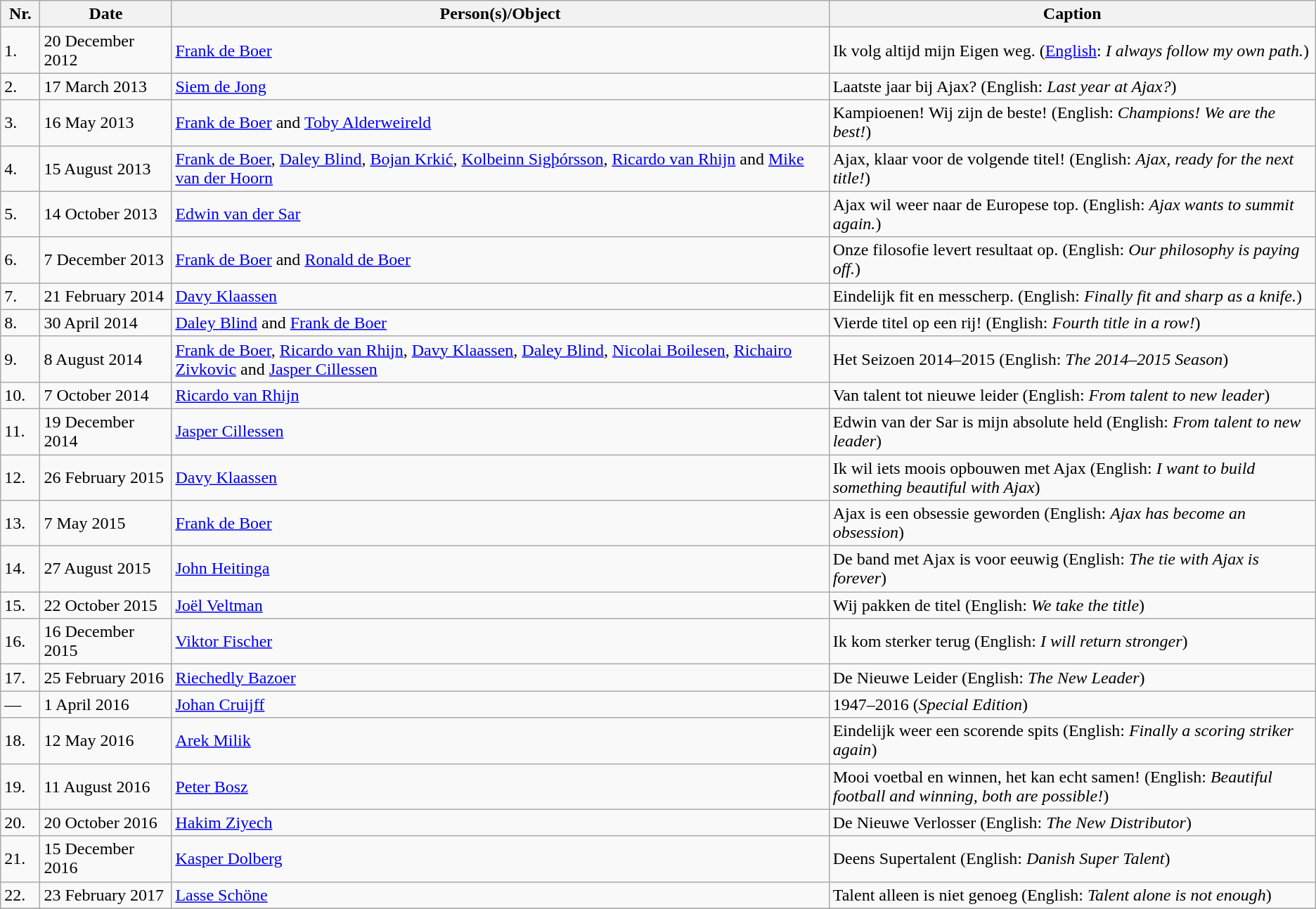<table class="wikitable">
<tr>
<th width=3%>Nr.</th>
<th width=10%>Date</th>
<th width=50%>Person(s)/Object</th>
<th width=37%>Caption</th>
</tr>
<tr>
<td>1.</td>
<td>20 December 2012</td>
<td><a href='#'>Frank de Boer</a></td>
<td>Ik volg altijd mijn Eigen weg. (<a href='#'>English</a>: <em>I always follow my own path.</em>)</td>
</tr>
<tr>
<td>2.</td>
<td>17 March 2013</td>
<td><a href='#'>Siem de Jong</a></td>
<td>Laatste jaar bij Ajax? (English: <em>Last year at Ajax?</em>)</td>
</tr>
<tr>
<td>3.</td>
<td>16 May 2013</td>
<td><a href='#'>Frank de Boer</a> and <a href='#'>Toby Alderweireld</a></td>
<td>Kampioenen! Wij zijn de beste! (English: <em>Champions! We are the best!</em>)</td>
</tr>
<tr>
<td>4.</td>
<td>15 August 2013</td>
<td><a href='#'>Frank de Boer</a>, <a href='#'>Daley Blind</a>, <a href='#'>Bojan Krkić</a>, <a href='#'>Kolbeinn Sigþórsson</a>, <a href='#'>Ricardo van Rhijn</a> and <a href='#'>Mike van der Hoorn</a></td>
<td>Ajax, klaar voor de volgende titel! (English: <em>Ajax, ready for the next title!</em>)</td>
</tr>
<tr>
<td>5.</td>
<td>14 October 2013</td>
<td><a href='#'>Edwin van der Sar</a></td>
<td>Ajax wil weer naar de Europese top. (English: <em>Ajax wants to summit again.</em>)</td>
</tr>
<tr>
<td>6.</td>
<td>7 December 2013</td>
<td><a href='#'>Frank de Boer</a> and <a href='#'>Ronald de Boer</a></td>
<td>Onze filosofie levert resultaat op. (English: <em>Our philosophy is paying off.</em>)</td>
</tr>
<tr>
<td>7.</td>
<td>21 February 2014</td>
<td><a href='#'>Davy Klaassen</a></td>
<td>Eindelijk fit en messcherp. (English: <em>Finally fit and sharp as a knife.</em>)</td>
</tr>
<tr>
<td>8.</td>
<td>30 April 2014</td>
<td><a href='#'>Daley Blind</a> and <a href='#'>Frank de Boer</a></td>
<td>Vierde titel op een rij! (English: <em>Fourth title in a row!</em>)</td>
</tr>
<tr>
<td>9.</td>
<td>8 August 2014</td>
<td><a href='#'>Frank de Boer</a>, <a href='#'>Ricardo van Rhijn</a>, <a href='#'>Davy Klaassen</a>, <a href='#'>Daley Blind</a>, <a href='#'>Nicolai Boilesen</a>, <a href='#'>Richairo Zivkovic</a> and <a href='#'>Jasper Cillessen</a></td>
<td>Het Seizoen 2014–2015 (English: <em>The 2014–2015 Season</em>)</td>
</tr>
<tr>
<td>10.</td>
<td>7 October 2014</td>
<td><a href='#'>Ricardo van Rhijn</a></td>
<td>Van talent tot nieuwe leider (English: <em>From talent to new leader</em>)</td>
</tr>
<tr>
<td>11.</td>
<td>19 December 2014</td>
<td><a href='#'>Jasper Cillessen</a></td>
<td>Edwin van der Sar is mijn absolute held (English: <em>From talent to new leader</em>)</td>
</tr>
<tr>
<td>12.</td>
<td>26 February 2015</td>
<td><a href='#'>Davy Klaassen</a></td>
<td>Ik wil iets moois opbouwen met Ajax (English: <em>I want to build something beautiful with Ajax</em>)</td>
</tr>
<tr>
<td>13.</td>
<td>7 May 2015</td>
<td><a href='#'>Frank de Boer</a></td>
<td>Ajax is een obsessie geworden (English: <em>Ajax has become an obsession</em>)</td>
</tr>
<tr>
<td>14.</td>
<td>27 August 2015</td>
<td><a href='#'>John Heitinga</a></td>
<td>De band met Ajax is voor eeuwig (English: <em>The tie with Ajax is forever</em>)</td>
</tr>
<tr>
<td>15.</td>
<td>22 October 2015</td>
<td><a href='#'>Joël Veltman</a></td>
<td>Wij pakken de titel (English: <em>We take the title</em>)</td>
</tr>
<tr>
<td>16.</td>
<td>16 December 2015</td>
<td><a href='#'>Viktor Fischer</a></td>
<td>Ik kom sterker terug (English: <em>I will return stronger</em>)</td>
</tr>
<tr>
<td>17.</td>
<td>25 February 2016</td>
<td><a href='#'>Riechedly Bazoer</a></td>
<td>De Nieuwe Leider (English: <em>The New Leader</em>)</td>
</tr>
<tr>
<td>—</td>
<td>1 April 2016</td>
<td><a href='#'>Johan Cruijff</a></td>
<td>1947–2016 (<em>Special Edition</em>)</td>
</tr>
<tr>
<td>18.</td>
<td>12 May 2016</td>
<td><a href='#'>Arek Milik</a></td>
<td>Eindelijk weer een scorende spits (English: <em>Finally a scoring striker again</em>)</td>
</tr>
<tr>
<td>19.</td>
<td>11 August 2016</td>
<td><a href='#'>Peter Bosz</a></td>
<td>Mooi voetbal en winnen, het kan echt samen! (English: <em>Beautiful football and winning, both are possible!</em>)</td>
</tr>
<tr>
<td>20.</td>
<td>20 October 2016</td>
<td><a href='#'>Hakim Ziyech</a></td>
<td>De Nieuwe Verlosser (English: <em>The New Distributor</em>)</td>
</tr>
<tr>
<td>21.</td>
<td>15 December 2016</td>
<td><a href='#'>Kasper Dolberg</a></td>
<td>Deens Supertalent (English: <em>Danish Super Talent</em>)</td>
</tr>
<tr>
<td>22.</td>
<td>23 February 2017</td>
<td><a href='#'>Lasse Schöne</a></td>
<td>Talent alleen is niet genoeg (English: <em>Talent alone is not enough</em>)</td>
</tr>
<tr>
</tr>
</table>
